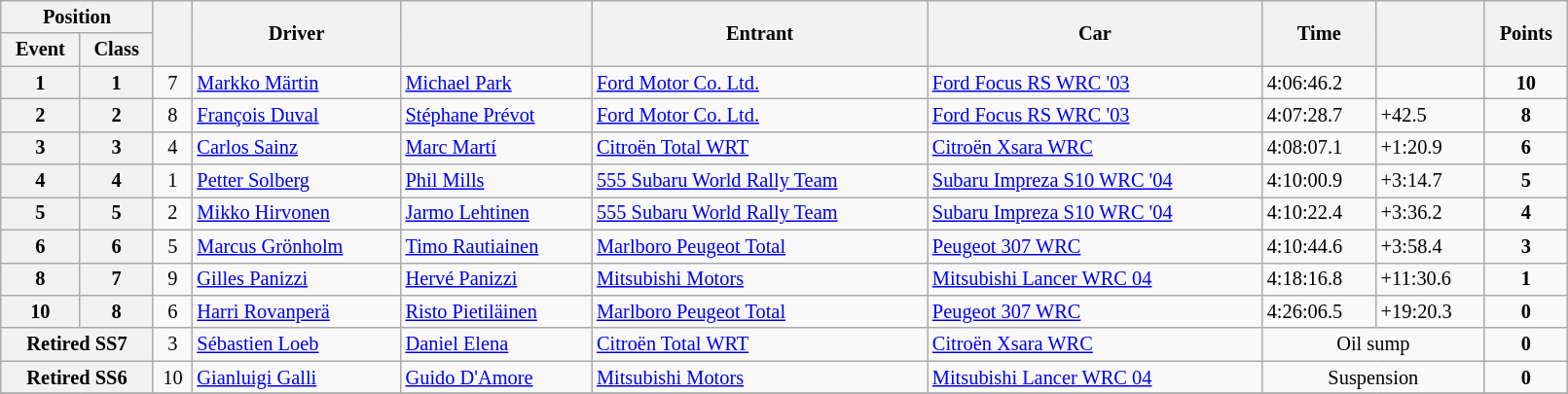<table class="wikitable" width=85% style="font-size: 85%;">
<tr>
<th colspan="2">Position</th>
<th rowspan="2"></th>
<th rowspan="2">Driver</th>
<th rowspan="2"></th>
<th rowspan="2">Entrant</th>
<th rowspan="2">Car</th>
<th rowspan="2">Time</th>
<th rowspan="2"></th>
<th rowspan="2">Points</th>
</tr>
<tr>
<th>Event</th>
<th>Class</th>
</tr>
<tr>
<th>1</th>
<th>1</th>
<td align="center">7</td>
<td> <a href='#'>Markko Märtin</a></td>
<td> <a href='#'>Michael Park</a></td>
<td> <a href='#'>Ford Motor Co. Ltd.</a></td>
<td><a href='#'>Ford Focus RS WRC '03</a></td>
<td>4:06:46.2</td>
<td></td>
<td align="center"><strong>10</strong></td>
</tr>
<tr>
<th>2</th>
<th>2</th>
<td align="center">8</td>
<td> <a href='#'>François Duval</a></td>
<td> <a href='#'>Stéphane Prévot</a></td>
<td> <a href='#'>Ford Motor Co. Ltd.</a></td>
<td><a href='#'>Ford Focus RS WRC '03</a></td>
<td>4:07:28.7</td>
<td>+42.5</td>
<td align="center"><strong>8</strong></td>
</tr>
<tr>
<th>3</th>
<th>3</th>
<td align="center">4</td>
<td> <a href='#'>Carlos Sainz</a></td>
<td> <a href='#'>Marc Martí</a></td>
<td> <a href='#'>Citroën Total WRT</a></td>
<td><a href='#'>Citroën Xsara WRC</a></td>
<td>4:08:07.1</td>
<td>+1:20.9</td>
<td align="center"><strong>6</strong></td>
</tr>
<tr>
<th>4</th>
<th>4</th>
<td align="center">1</td>
<td> <a href='#'>Petter Solberg</a></td>
<td> <a href='#'>Phil Mills</a></td>
<td> <a href='#'>555 Subaru World Rally Team</a></td>
<td><a href='#'>Subaru Impreza S10 WRC '04</a></td>
<td>4:10:00.9</td>
<td>+3:14.7</td>
<td align="center"><strong>5</strong></td>
</tr>
<tr>
<th>5</th>
<th>5</th>
<td align="center">2</td>
<td> <a href='#'>Mikko Hirvonen</a></td>
<td> <a href='#'>Jarmo Lehtinen</a></td>
<td> <a href='#'>555 Subaru World Rally Team</a></td>
<td><a href='#'>Subaru Impreza S10 WRC '04</a></td>
<td>4:10:22.4</td>
<td>+3:36.2</td>
<td align="center"><strong>4</strong></td>
</tr>
<tr>
<th>6</th>
<th>6</th>
<td align="center">5</td>
<td> <a href='#'>Marcus Grönholm</a></td>
<td> <a href='#'>Timo Rautiainen</a></td>
<td> <a href='#'>Marlboro Peugeot Total</a></td>
<td><a href='#'>Peugeot 307 WRC</a></td>
<td>4:10:44.6</td>
<td>+3:58.4</td>
<td align="center"><strong>3</strong></td>
</tr>
<tr>
<th>8</th>
<th>7</th>
<td align="center">9</td>
<td> <a href='#'>Gilles Panizzi</a></td>
<td> <a href='#'>Hervé Panizzi</a></td>
<td> <a href='#'>Mitsubishi Motors</a></td>
<td><a href='#'>Mitsubishi Lancer WRC 04</a></td>
<td>4:18:16.8</td>
<td>+11:30.6</td>
<td align="center"><strong>1</strong></td>
</tr>
<tr>
<th>10</th>
<th>8</th>
<td align="center">6</td>
<td> <a href='#'>Harri Rovanperä</a></td>
<td> <a href='#'>Risto Pietiläinen</a></td>
<td> <a href='#'>Marlboro Peugeot Total</a></td>
<td><a href='#'>Peugeot 307 WRC</a></td>
<td>4:26:06.5</td>
<td>+19:20.3</td>
<td align="center"><strong>0</strong></td>
</tr>
<tr>
<th colspan="2">Retired SS7</th>
<td align="center">3</td>
<td> <a href='#'>Sébastien Loeb</a></td>
<td> <a href='#'>Daniel Elena</a></td>
<td> <a href='#'>Citroën Total WRT</a></td>
<td><a href='#'>Citroën Xsara WRC</a></td>
<td align="center" colspan="2">Oil sump</td>
<td align="center"><strong>0</strong></td>
</tr>
<tr>
<th colspan="2">Retired SS6</th>
<td align="center">10</td>
<td> <a href='#'>Gianluigi Galli</a></td>
<td> <a href='#'>Guido D'Amore</a></td>
<td> <a href='#'>Mitsubishi Motors</a></td>
<td><a href='#'>Mitsubishi Lancer WRC 04</a></td>
<td align="center" colspan="2">Suspension</td>
<td align="center"><strong>0</strong></td>
</tr>
<tr>
</tr>
</table>
